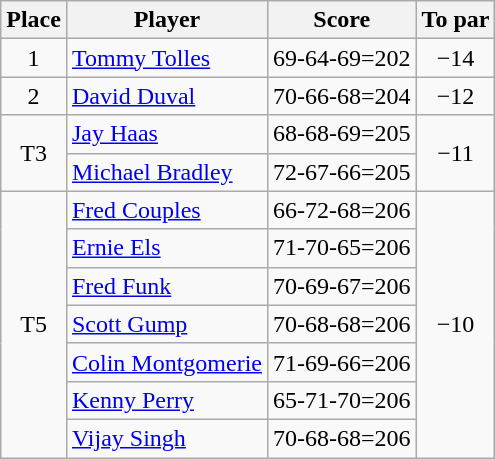<table class="wikitable">
<tr>
<th>Place</th>
<th>Player</th>
<th>Score</th>
<th>To par</th>
</tr>
<tr>
<td align=center>1</td>
<td> <a href='#'>Tommy Tolles</a></td>
<td align=center>69-64-69=202</td>
<td align=center>−14</td>
</tr>
<tr>
<td align=center>2</td>
<td> <a href='#'>David Duval</a></td>
<td align=center>70-66-68=204</td>
<td align=center>−12</td>
</tr>
<tr>
<td rowspan=2 align=center>T3</td>
<td> <a href='#'>Jay Haas</a></td>
<td align=center>68-68-69=205</td>
<td rowspan=2 align=center>−11</td>
</tr>
<tr>
<td> <a href='#'>Michael Bradley</a></td>
<td align=center>72-67-66=205</td>
</tr>
<tr>
<td rowspan=7 align=center>T5</td>
<td> <a href='#'>Fred Couples</a></td>
<td align=center>66-72-68=206</td>
<td rowspan=7 align=center>−10</td>
</tr>
<tr>
<td> <a href='#'>Ernie Els</a></td>
<td align=center>71-70-65=206</td>
</tr>
<tr>
<td> <a href='#'>Fred Funk</a></td>
<td align=center>70-69-67=206</td>
</tr>
<tr>
<td> <a href='#'>Scott Gump</a></td>
<td align=center>70-68-68=206</td>
</tr>
<tr>
<td> <a href='#'>Colin Montgomerie</a></td>
<td align=center>71-69-66=206</td>
</tr>
<tr>
<td> <a href='#'>Kenny Perry</a></td>
<td align=center>65-71-70=206</td>
</tr>
<tr>
<td> <a href='#'>Vijay Singh</a></td>
<td align=center>70-68-68=206</td>
</tr>
</table>
